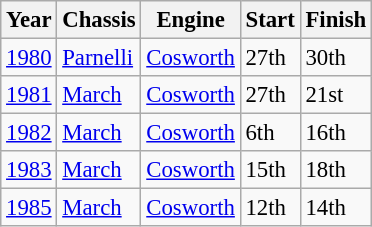<table class="wikitable" style="font-size: 95%;">
<tr>
<th>Year</th>
<th>Chassis</th>
<th>Engine</th>
<th>Start</th>
<th>Finish</th>
</tr>
<tr>
<td><a href='#'>1980</a></td>
<td><a href='#'>Parnelli</a></td>
<td><a href='#'>Cosworth</a></td>
<td>27th</td>
<td>30th</td>
</tr>
<tr>
<td><a href='#'>1981</a></td>
<td><a href='#'>March</a></td>
<td><a href='#'>Cosworth</a></td>
<td>27th</td>
<td>21st</td>
</tr>
<tr>
<td><a href='#'>1982</a></td>
<td><a href='#'>March</a></td>
<td><a href='#'>Cosworth</a></td>
<td>6th</td>
<td>16th</td>
</tr>
<tr>
<td><a href='#'>1983</a></td>
<td><a href='#'>March</a></td>
<td><a href='#'>Cosworth</a></td>
<td>15th</td>
<td>18th</td>
</tr>
<tr>
<td><a href='#'>1985</a></td>
<td><a href='#'>March</a></td>
<td><a href='#'>Cosworth</a></td>
<td>12th</td>
<td>14th</td>
</tr>
</table>
